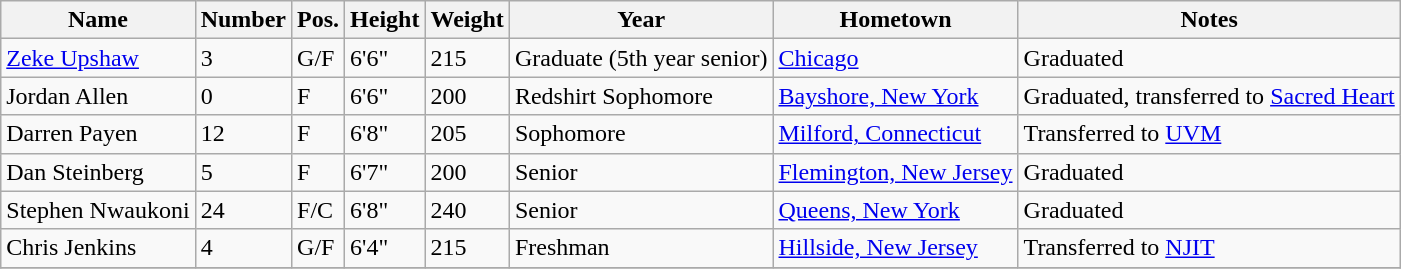<table class="wikitable sortable" border="1">
<tr>
<th>Name</th>
<th>Number</th>
<th>Pos.</th>
<th>Height</th>
<th>Weight</th>
<th>Year</th>
<th>Hometown</th>
<th class="unsortable">Notes</th>
</tr>
<tr>
<td sortname><a href='#'>Zeke Upshaw</a></td>
<td>3</td>
<td>G/F</td>
<td>6'6"</td>
<td>215</td>
<td>Graduate (5th year senior)</td>
<td><a href='#'>Chicago</a></td>
<td>Graduated</td>
</tr>
<tr>
<td sortname>Jordan Allen</td>
<td>0</td>
<td>F</td>
<td>6'6"</td>
<td>200</td>
<td>Redshirt Sophomore</td>
<td><a href='#'>Bayshore, New York</a></td>
<td>Graduated, transferred to <a href='#'>Sacred Heart</a></td>
</tr>
<tr>
<td sortname>Darren Payen</td>
<td>12</td>
<td>F</td>
<td>6'8"</td>
<td>205</td>
<td>Sophomore</td>
<td><a href='#'>Milford, Connecticut</a></td>
<td>Transferred to <a href='#'>UVM</a></td>
</tr>
<tr>
<td sortname>Dan Steinberg</td>
<td>5</td>
<td>F</td>
<td>6'7"</td>
<td>200</td>
<td>Senior</td>
<td><a href='#'>Flemington, New Jersey</a></td>
<td>Graduated</td>
</tr>
<tr>
<td sortname>Stephen Nwaukoni</td>
<td>24</td>
<td>F/C</td>
<td>6'8"</td>
<td>240</td>
<td>Senior</td>
<td><a href='#'>Queens, New York</a></td>
<td>Graduated</td>
</tr>
<tr>
<td sortname>Chris Jenkins</td>
<td>4</td>
<td>G/F</td>
<td>6'4"</td>
<td>215</td>
<td>Freshman</td>
<td><a href='#'>Hillside, New Jersey</a></td>
<td>Transferred to <a href='#'>NJIT</a></td>
</tr>
<tr>
</tr>
</table>
